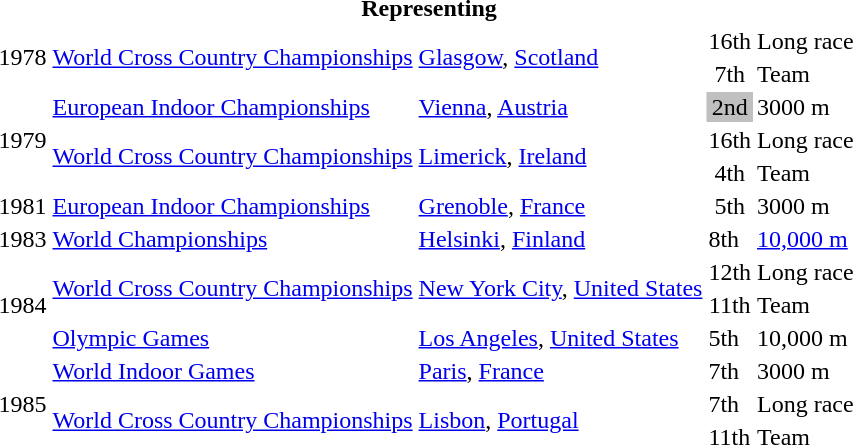<table>
<tr>
<th colspan="6">Representing </th>
</tr>
<tr>
<td rowspan=2>1978</td>
<td rowspan=2><a href='#'>World Cross Country Championships</a></td>
<td rowspan=2><a href='#'>Glasgow</a>, <a href='#'>Scotland</a></td>
<td align="center">16th</td>
<td>Long race</td>
<td></td>
</tr>
<tr>
<td align="center">7th</td>
<td>Team</td>
<td></td>
</tr>
<tr>
<td rowspan=3>1979</td>
<td><a href='#'>European Indoor Championships</a></td>
<td><a href='#'>Vienna</a>, <a href='#'>Austria</a></td>
<td bgcolor="silver" align="center">2nd</td>
<td>3000 m</td>
<td></td>
</tr>
<tr>
<td rowspan=2><a href='#'>World Cross Country Championships</a></td>
<td rowspan=2><a href='#'>Limerick</a>, <a href='#'>Ireland</a></td>
<td align="center">16th</td>
<td>Long race</td>
<td></td>
</tr>
<tr>
<td align="center">4th</td>
<td>Team</td>
<td></td>
</tr>
<tr>
<td>1981</td>
<td><a href='#'>European Indoor Championships</a></td>
<td><a href='#'>Grenoble</a>, <a href='#'>France</a></td>
<td align="center">5th</td>
<td>3000 m</td>
<td></td>
</tr>
<tr>
<td>1983</td>
<td><a href='#'>World Championships</a></td>
<td><a href='#'>Helsinki</a>, <a href='#'>Finland</a></td>
<td>8th</td>
<td><a href='#'>10,000 m</a></td>
<td></td>
</tr>
<tr>
<td rowspan=3>1984</td>
<td rowspan=2><a href='#'>World Cross Country Championships</a></td>
<td rowspan=2><a href='#'>New York City</a>, <a href='#'>United States</a></td>
<td align="center">12th</td>
<td>Long race</td>
<td></td>
</tr>
<tr>
<td align="center">11th</td>
<td>Team</td>
<td></td>
</tr>
<tr>
<td><a href='#'>Olympic Games</a></td>
<td><a href='#'>Los Angeles</a>, <a href='#'>United States</a></td>
<td>5th</td>
<td>10,000 m</td>
<td></td>
</tr>
<tr>
<td rowspan=3>1985</td>
<td><a href='#'>World Indoor Games</a></td>
<td><a href='#'>Paris</a>, <a href='#'>France</a></td>
<td>7th</td>
<td>3000 m</td>
<td></td>
</tr>
<tr>
<td rowspan=2><a href='#'>World Cross Country Championships</a></td>
<td rowspan=2><a href='#'>Lisbon</a>, <a href='#'>Portugal</a></td>
<td>7th</td>
<td>Long race</td>
<td></td>
</tr>
<tr>
<td>11th</td>
<td>Team</td>
<td></td>
</tr>
</table>
